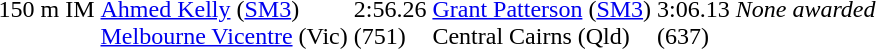<table>
<tr valign="top">
<td>150 m IM</td>
<td><a href='#'>Ahmed Kelly</a> (<a href='#'>SM3</a>)<br><a href='#'>Melbourne Vicentre</a> (Vic)</td>
<td>2:56.26<br>(751)</td>
<td><a href='#'>Grant Patterson</a> (<a href='#'>SM3</a>)<br>Central Cairns (Qld)</td>
<td>3:06.13<br>(637)</td>
<td colspan=2><em>None awarded</em></td>
</tr>
</table>
